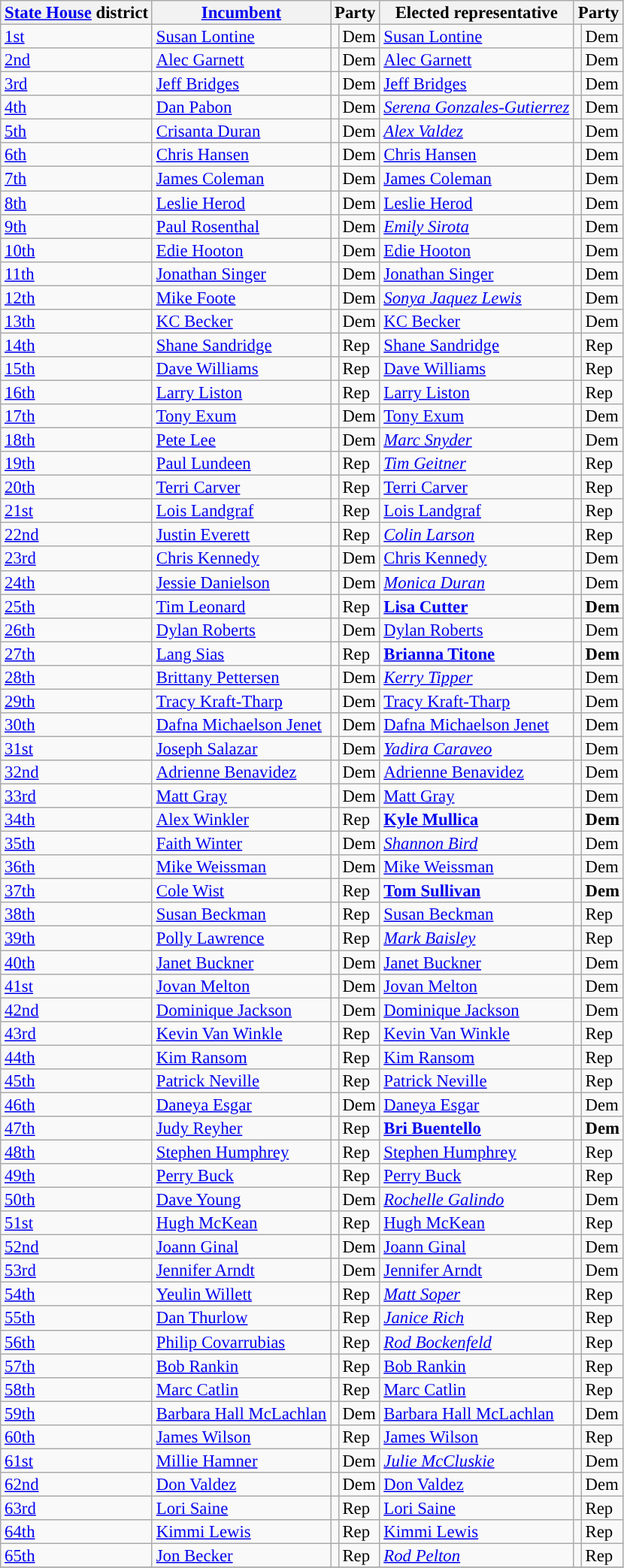<table class="sortable wikitable" style="font-size:95%;line-height:14px;">
<tr>
<th class="unsortable"><a href='#'>State House</a> district</th>
<th class="unsortable"><a href='#'>Incumbent</a></th>
<th colspan="2">Party</th>
<th class="unsortable">Elected representative</th>
<th colspan="2">Party</th>
</tr>
<tr>
<td><a href='#'>1st</a></td>
<td><a href='#'>Susan Lontine</a></td>
<td style="background:"></td>
<td>Dem</td>
<td><a href='#'>Susan Lontine</a></td>
<td style="background:"></td>
<td>Dem</td>
</tr>
<tr>
<td><a href='#'>2nd</a></td>
<td><a href='#'>Alec Garnett</a></td>
<td style="background:"></td>
<td>Dem</td>
<td><a href='#'>Alec Garnett</a></td>
<td style="background:"></td>
<td>Dem</td>
</tr>
<tr>
<td><a href='#'>3rd</a></td>
<td><a href='#'>Jeff Bridges</a></td>
<td style="background:"></td>
<td>Dem</td>
<td><a href='#'>Jeff Bridges</a></td>
<td style="background:"></td>
<td>Dem</td>
</tr>
<tr>
<td><a href='#'>4th</a></td>
<td><a href='#'>Dan Pabon</a></td>
<td style="background:"></td>
<td>Dem</td>
<td><em><a href='#'>Serena Gonzales-Gutierrez</a></em></td>
<td style="background:"></td>
<td>Dem</td>
</tr>
<tr>
<td><a href='#'>5th</a></td>
<td><a href='#'>Crisanta Duran</a></td>
<td style="background:"></td>
<td>Dem</td>
<td><em><a href='#'>Alex Valdez</a></em></td>
<td style="background:"></td>
<td>Dem</td>
</tr>
<tr>
<td><a href='#'>6th</a></td>
<td><a href='#'>Chris Hansen</a></td>
<td style="background:"></td>
<td>Dem</td>
<td><a href='#'>Chris Hansen</a></td>
<td style="background:"></td>
<td>Dem</td>
</tr>
<tr>
<td><a href='#'>7th</a></td>
<td><a href='#'>James Coleman</a></td>
<td style="background:"></td>
<td>Dem</td>
<td><a href='#'>James Coleman</a></td>
<td style="background:"></td>
<td>Dem</td>
</tr>
<tr>
<td><a href='#'>8th</a></td>
<td><a href='#'>Leslie Herod</a></td>
<td style="background:"></td>
<td>Dem</td>
<td><a href='#'>Leslie Herod</a></td>
<td style="background:"></td>
<td>Dem</td>
</tr>
<tr>
<td><a href='#'>9th</a></td>
<td><a href='#'>Paul Rosenthal</a></td>
<td style="background:"></td>
<td>Dem</td>
<td><em><a href='#'>Emily Sirota</a></em></td>
<td style="background:"></td>
<td>Dem</td>
</tr>
<tr>
<td><a href='#'>10th</a></td>
<td><a href='#'>Edie Hooton</a></td>
<td style="background:"></td>
<td>Dem</td>
<td><a href='#'>Edie Hooton</a></td>
<td style="background:"></td>
<td>Dem</td>
</tr>
<tr>
<td><a href='#'>11th</a></td>
<td><a href='#'>Jonathan Singer</a></td>
<td style="background:"></td>
<td>Dem</td>
<td><a href='#'>Jonathan Singer</a></td>
<td style="background:"></td>
<td>Dem</td>
</tr>
<tr>
<td><a href='#'>12th</a></td>
<td><a href='#'>Mike Foote</a></td>
<td style="background:"></td>
<td>Dem</td>
<td><em><a href='#'>Sonya Jaquez Lewis</a></em></td>
<td style="background:"></td>
<td>Dem</td>
</tr>
<tr>
<td><a href='#'>13th</a></td>
<td><a href='#'>KC Becker</a></td>
<td style="background:"></td>
<td>Dem</td>
<td><a href='#'>KC Becker</a></td>
<td style="background:"></td>
<td>Dem</td>
</tr>
<tr>
<td><a href='#'>14th</a></td>
<td><a href='#'>Shane Sandridge</a></td>
<td style="background:"></td>
<td>Rep</td>
<td><a href='#'>Shane Sandridge</a></td>
<td style="background:"></td>
<td>Rep</td>
</tr>
<tr>
<td><a href='#'>15th</a></td>
<td><a href='#'>Dave Williams</a></td>
<td style="background:"></td>
<td>Rep</td>
<td><a href='#'>Dave Williams</a></td>
<td style="background:"></td>
<td>Rep</td>
</tr>
<tr>
<td><a href='#'>16th</a></td>
<td><a href='#'>Larry Liston</a></td>
<td style="background:"></td>
<td>Rep</td>
<td><a href='#'>Larry Liston</a></td>
<td style="background:"></td>
<td>Rep</td>
</tr>
<tr>
<td><a href='#'>17th</a></td>
<td><a href='#'>Tony Exum</a></td>
<td style="background:"></td>
<td>Dem</td>
<td><a href='#'>Tony Exum</a></td>
<td style="background:"></td>
<td>Dem</td>
</tr>
<tr>
<td><a href='#'>18th</a></td>
<td><a href='#'>Pete Lee</a></td>
<td style="background:"></td>
<td>Dem</td>
<td><em><a href='#'>Marc Snyder</a></em></td>
<td style="background:"></td>
<td>Dem</td>
</tr>
<tr>
<td><a href='#'>19th</a></td>
<td><a href='#'>Paul Lundeen</a></td>
<td style="background:"></td>
<td>Rep</td>
<td><em><a href='#'>Tim Geitner</a></em></td>
<td style="background:"></td>
<td>Rep</td>
</tr>
<tr>
<td><a href='#'>20th</a></td>
<td><a href='#'>Terri Carver</a></td>
<td style="background:"></td>
<td>Rep</td>
<td><a href='#'>Terri Carver</a></td>
<td style="background:"></td>
<td>Rep</td>
</tr>
<tr>
<td><a href='#'>21st</a></td>
<td><a href='#'>Lois Landgraf</a></td>
<td style="background:"></td>
<td>Rep</td>
<td><a href='#'>Lois Landgraf</a></td>
<td style="background:"></td>
<td>Rep</td>
</tr>
<tr>
<td><a href='#'>22nd</a></td>
<td><a href='#'>Justin Everett</a></td>
<td style="background:"></td>
<td>Rep</td>
<td><em><a href='#'>Colin Larson</a></em></td>
<td style="background:"></td>
<td>Rep</td>
</tr>
<tr>
<td><a href='#'>23rd</a></td>
<td><a href='#'>Chris Kennedy</a></td>
<td style="background:"></td>
<td>Dem</td>
<td><a href='#'>Chris Kennedy</a></td>
<td style="background:"></td>
<td>Dem</td>
</tr>
<tr>
<td><a href='#'>24th</a></td>
<td><a href='#'>Jessie Danielson</a></td>
<td style="background:"></td>
<td>Dem</td>
<td><em><a href='#'>Monica Duran</a></em></td>
<td style="background:"></td>
<td>Dem</td>
</tr>
<tr>
<td><a href='#'>25th</a></td>
<td><a href='#'>Tim Leonard</a></td>
<td style="background:"></td>
<td>Rep</td>
<td><strong><a href='#'>Lisa Cutter</a></strong></td>
<td style="background:"></td>
<td><strong>Dem</strong></td>
</tr>
<tr>
<td><a href='#'>26th</a></td>
<td><a href='#'>Dylan Roberts</a></td>
<td style="background:"></td>
<td>Dem</td>
<td><a href='#'>Dylan Roberts</a></td>
<td style="background:"></td>
<td>Dem</td>
</tr>
<tr>
<td><a href='#'>27th</a></td>
<td><a href='#'>Lang Sias</a></td>
<td style="background:"></td>
<td>Rep</td>
<td><strong><a href='#'>Brianna Titone</a></strong></td>
<td style="background:"></td>
<td><strong>Dem</strong></td>
</tr>
<tr>
<td><a href='#'>28th</a></td>
<td><a href='#'>Brittany Pettersen</a></td>
<td style="background:"></td>
<td>Dem</td>
<td><em><a href='#'>Kerry Tipper</a></em></td>
<td style="background:"></td>
<td>Dem</td>
</tr>
<tr>
<td><a href='#'>29th</a></td>
<td><a href='#'>Tracy Kraft-Tharp</a></td>
<td style="background:"></td>
<td>Dem</td>
<td><a href='#'>Tracy Kraft-Tharp</a></td>
<td style="background:"></td>
<td>Dem</td>
</tr>
<tr>
<td><a href='#'>30th</a></td>
<td><a href='#'>Dafna Michaelson Jenet</a></td>
<td style="background:"></td>
<td>Dem</td>
<td><a href='#'>Dafna Michaelson Jenet</a></td>
<td style="background:"></td>
<td>Dem</td>
</tr>
<tr>
<td><a href='#'>31st</a></td>
<td><a href='#'>Joseph Salazar</a></td>
<td style="background:"></td>
<td>Dem</td>
<td><em><a href='#'>Yadira Caraveo</a></em></td>
<td style="background:"></td>
<td>Dem</td>
</tr>
<tr>
<td><a href='#'>32nd</a></td>
<td><a href='#'>Adrienne Benavidez</a></td>
<td style="background:"></td>
<td>Dem</td>
<td><a href='#'>Adrienne Benavidez</a></td>
<td style="background:"></td>
<td>Dem</td>
</tr>
<tr>
<td><a href='#'>33rd</a></td>
<td><a href='#'>Matt Gray</a></td>
<td style="background:"></td>
<td>Dem</td>
<td><a href='#'>Matt Gray</a></td>
<td style="background:"></td>
<td>Dem</td>
</tr>
<tr>
<td><a href='#'>34th</a></td>
<td><a href='#'>Alex Winkler</a></td>
<td style="background:"></td>
<td>Rep</td>
<td><strong><a href='#'>Kyle Mullica</a></strong></td>
<td style="background:"></td>
<td><strong>Dem</strong></td>
</tr>
<tr>
<td><a href='#'>35th</a></td>
<td><a href='#'>Faith Winter</a></td>
<td style="background:"></td>
<td>Dem</td>
<td><em><a href='#'>Shannon Bird</a></em></td>
<td style="background:"></td>
<td>Dem</td>
</tr>
<tr>
<td><a href='#'>36th</a></td>
<td><a href='#'>Mike Weissman</a></td>
<td style="background:"></td>
<td>Dem</td>
<td><a href='#'>Mike Weissman</a></td>
<td style="background:"></td>
<td>Dem</td>
</tr>
<tr>
<td><a href='#'>37th</a></td>
<td><a href='#'>Cole Wist</a></td>
<td style="background:"></td>
<td>Rep</td>
<td><strong><a href='#'>Tom Sullivan</a></strong></td>
<td style="background:"></td>
<td><strong>Dem</strong></td>
</tr>
<tr>
<td><a href='#'>38th</a></td>
<td><a href='#'>Susan Beckman</a></td>
<td style="background:"></td>
<td>Rep</td>
<td><a href='#'>Susan Beckman</a></td>
<td style="background:"></td>
<td>Rep</td>
</tr>
<tr>
<td><a href='#'>39th</a></td>
<td><a href='#'>Polly Lawrence</a></td>
<td style="background:"></td>
<td>Rep</td>
<td><em><a href='#'>Mark Baisley</a></em></td>
<td style="background:"></td>
<td>Rep</td>
</tr>
<tr>
<td><a href='#'>40th</a></td>
<td><a href='#'>Janet Buckner</a></td>
<td style="background:"></td>
<td>Dem</td>
<td><a href='#'>Janet Buckner</a></td>
<td style="background:"></td>
<td>Dem</td>
</tr>
<tr>
<td><a href='#'>41st</a></td>
<td><a href='#'>Jovan Melton</a></td>
<td style="background:"></td>
<td>Dem</td>
<td><a href='#'>Jovan Melton</a></td>
<td style="background:"></td>
<td>Dem</td>
</tr>
<tr>
<td><a href='#'>42nd</a></td>
<td><a href='#'>Dominique Jackson</a></td>
<td style="background:"></td>
<td>Dem</td>
<td><a href='#'>Dominique Jackson</a></td>
<td style="background:"></td>
<td>Dem</td>
</tr>
<tr>
<td><a href='#'>43rd</a></td>
<td><a href='#'>Kevin Van Winkle</a></td>
<td style="background:"></td>
<td>Rep</td>
<td><a href='#'>Kevin Van Winkle</a></td>
<td style="background:"></td>
<td>Rep</td>
</tr>
<tr>
<td><a href='#'>44th</a></td>
<td><a href='#'>Kim Ransom</a></td>
<td style="background:"></td>
<td>Rep</td>
<td><a href='#'>Kim Ransom</a></td>
<td style="background:"></td>
<td>Rep</td>
</tr>
<tr>
<td><a href='#'>45th</a></td>
<td><a href='#'>Patrick Neville</a></td>
<td style="background:"></td>
<td>Rep</td>
<td><a href='#'>Patrick Neville</a></td>
<td style="background:"></td>
<td>Rep</td>
</tr>
<tr>
<td><a href='#'>46th</a></td>
<td><a href='#'>Daneya Esgar</a></td>
<td style="background:"></td>
<td>Dem</td>
<td><a href='#'>Daneya Esgar</a></td>
<td style="background:"></td>
<td>Dem</td>
</tr>
<tr>
<td><a href='#'>47th</a></td>
<td><a href='#'>Judy Reyher</a></td>
<td style="background:"></td>
<td>Rep</td>
<td><strong><a href='#'>Bri Buentello</a></strong></td>
<td style="background:"></td>
<td><strong>Dem</strong></td>
</tr>
<tr>
<td><a href='#'>48th</a></td>
<td><a href='#'>Stephen Humphrey</a></td>
<td style="background:"></td>
<td>Rep</td>
<td><a href='#'>Stephen Humphrey</a></td>
<td style="background:"></td>
<td>Rep</td>
</tr>
<tr>
<td><a href='#'>49th</a></td>
<td><a href='#'>Perry Buck</a></td>
<td style="background:"></td>
<td>Rep</td>
<td><a href='#'>Perry Buck</a></td>
<td style="background:"></td>
<td>Rep</td>
</tr>
<tr>
<td><a href='#'>50th</a></td>
<td><a href='#'>Dave Young</a></td>
<td style="background:"></td>
<td>Dem</td>
<td><em><a href='#'>Rochelle Galindo</a></em></td>
<td style="background:"></td>
<td>Dem</td>
</tr>
<tr>
<td><a href='#'>51st</a></td>
<td><a href='#'>Hugh McKean</a></td>
<td style="background:"></td>
<td>Rep</td>
<td><a href='#'>Hugh McKean</a></td>
<td style="background:"></td>
<td>Rep</td>
</tr>
<tr>
<td><a href='#'>52nd</a></td>
<td><a href='#'>Joann Ginal</a></td>
<td style="background:"></td>
<td>Dem</td>
<td><a href='#'>Joann Ginal</a></td>
<td style="background:"></td>
<td>Dem</td>
</tr>
<tr>
<td><a href='#'>53rd</a></td>
<td><a href='#'>Jennifer Arndt</a></td>
<td style="background:"></td>
<td>Dem</td>
<td><a href='#'>Jennifer Arndt</a></td>
<td style="background:"></td>
<td>Dem</td>
</tr>
<tr>
<td><a href='#'>54th</a></td>
<td><a href='#'>Yeulin Willett</a></td>
<td style="background:"></td>
<td>Rep</td>
<td><em><a href='#'>Matt Soper</a></em></td>
<td style="background:"></td>
<td>Rep</td>
</tr>
<tr>
<td><a href='#'>55th</a></td>
<td><a href='#'>Dan Thurlow</a></td>
<td style="background:"></td>
<td>Rep</td>
<td><em><a href='#'>Janice Rich</a></em></td>
<td style="background:"></td>
<td>Rep</td>
</tr>
<tr>
<td><a href='#'>56th</a></td>
<td><a href='#'>Philip Covarrubias</a></td>
<td style="background:"></td>
<td>Rep</td>
<td><em><a href='#'>Rod Bockenfeld</a></em></td>
<td style="background:"></td>
<td>Rep</td>
</tr>
<tr>
<td><a href='#'>57th</a></td>
<td><a href='#'>Bob Rankin</a></td>
<td style="background:"></td>
<td>Rep</td>
<td><a href='#'>Bob Rankin</a></td>
<td style="background:"></td>
<td>Rep</td>
</tr>
<tr>
<td><a href='#'>58th</a></td>
<td><a href='#'>Marc Catlin</a></td>
<td style="background:"></td>
<td>Rep</td>
<td><a href='#'>Marc Catlin</a></td>
<td style="background:"></td>
<td>Rep</td>
</tr>
<tr>
<td><a href='#'>59th</a></td>
<td><a href='#'>Barbara Hall McLachlan</a></td>
<td style="background:"></td>
<td>Dem</td>
<td><a href='#'>Barbara Hall McLachlan</a></td>
<td style="background:"></td>
<td>Dem</td>
</tr>
<tr>
<td><a href='#'>60th</a></td>
<td><a href='#'>James Wilson</a></td>
<td style="background:"></td>
<td>Rep</td>
<td><a href='#'>James Wilson</a></td>
<td style="background:"></td>
<td>Rep</td>
</tr>
<tr>
<td><a href='#'>61st</a></td>
<td><a href='#'>Millie Hamner</a></td>
<td style="background:"></td>
<td>Dem</td>
<td><em><a href='#'>Julie McCluskie</a></em></td>
<td style="background:"></td>
<td>Dem</td>
</tr>
<tr>
<td><a href='#'>62nd</a></td>
<td><a href='#'>Don Valdez</a></td>
<td style="background:"></td>
<td>Dem</td>
<td><a href='#'>Don Valdez</a></td>
<td style="background:"></td>
<td>Dem</td>
</tr>
<tr>
<td><a href='#'>63rd</a></td>
<td><a href='#'>Lori Saine</a></td>
<td style="background:"></td>
<td>Rep</td>
<td><a href='#'>Lori Saine</a></td>
<td style="background:"></td>
<td>Rep</td>
</tr>
<tr>
<td><a href='#'>64th</a></td>
<td><a href='#'>Kimmi Lewis</a></td>
<td style="background:"></td>
<td>Rep</td>
<td><a href='#'>Kimmi Lewis</a></td>
<td style="background:"></td>
<td>Rep</td>
</tr>
<tr>
<td><a href='#'>65th</a></td>
<td><a href='#'>Jon Becker</a></td>
<td style="background:"></td>
<td>Rep</td>
<td><em><a href='#'>Rod Pelton</a></em></td>
<td style="background:"></td>
<td>Rep</td>
</tr>
<tr>
</tr>
</table>
